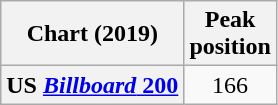<table class="wikitable plainrowheaders" style="text-align:center">
<tr>
<th scope="col">Chart (2019)</th>
<th scope="col">Peak<br>position</th>
</tr>
<tr>
<th scope="row">US <a href='#'><em>Billboard</em> 200</a></th>
<td>166</td>
</tr>
</table>
